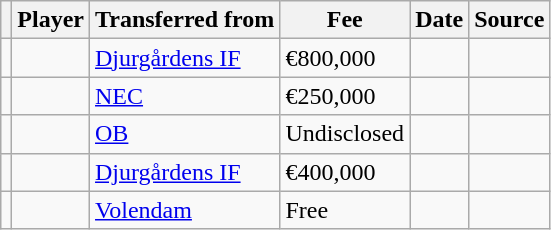<table class="wikitable plainrowheaders sortable">
<tr>
<th></th>
<th scope="col">Player</th>
<th>Transferred from</th>
<th style="width: 65px;">Fee</th>
<th scope="col">Date</th>
<th scope="col">Source</th>
</tr>
<tr>
<td align="center"></td>
<td></td>
<td> <a href='#'>Djurgårdens IF</a></td>
<td>€800,000</td>
<td></td>
<td></td>
</tr>
<tr>
<td align="center"></td>
<td></td>
<td> <a href='#'>NEC</a></td>
<td>€250,000</td>
<td></td>
<td></td>
</tr>
<tr>
<td align="center"></td>
<td></td>
<td> <a href='#'>OB</a></td>
<td>Undisclosed</td>
<td></td>
<td></td>
</tr>
<tr>
<td align="center"></td>
<td></td>
<td> <a href='#'>Djurgårdens IF</a></td>
<td>€400,000</td>
<td></td>
<td></td>
</tr>
<tr>
<td align="center"></td>
<td></td>
<td> <a href='#'>Volendam</a></td>
<td>Free</td>
<td></td>
<td></td>
</tr>
</table>
